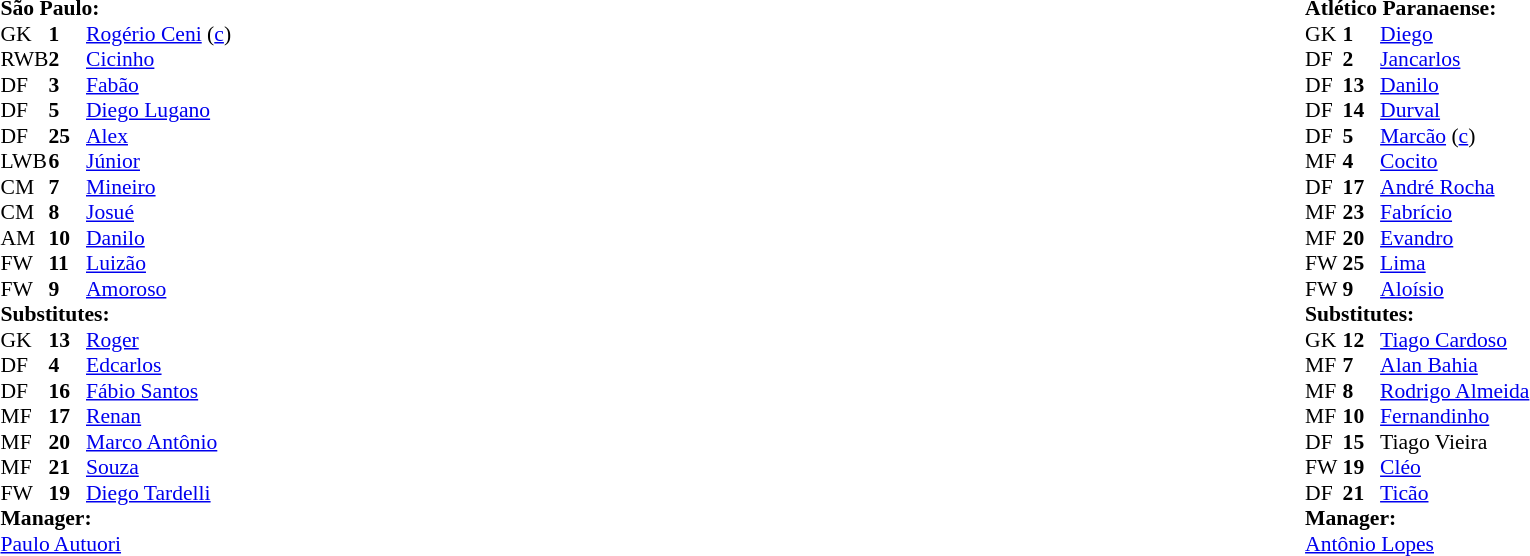<table width="100%">
<tr>
<td valign="top" width="50%"><br><table style="font-size: 90%" cellspacing="0" cellpadding="0">
<tr>
<td colspan="4"><strong>São Paulo:</strong></td>
</tr>
<tr>
<th width=25></th>
<th width=25></th>
</tr>
<tr>
<td>GK</td>
<td><strong>1</strong></td>
<td> <a href='#'>Rogério Ceni</a> (<a href='#'>c</a>)</td>
</tr>
<tr>
<td>RWB</td>
<td><strong>2</strong></td>
<td> <a href='#'>Cicinho</a></td>
</tr>
<tr>
<td>DF</td>
<td><strong>3</strong></td>
<td> <a href='#'>Fabão</a></td>
<td></td>
</tr>
<tr>
<td>DF</td>
<td><strong>5</strong></td>
<td> <a href='#'>Diego Lugano</a></td>
<td></td>
</tr>
<tr>
<td>DF</td>
<td><strong>25</strong></td>
<td> <a href='#'>Alex</a></td>
</tr>
<tr>
<td>LWB</td>
<td><strong>6</strong></td>
<td> <a href='#'>Júnior</a></td>
<td></td>
<td></td>
</tr>
<tr>
<td>CM</td>
<td><strong>7</strong></td>
<td> <a href='#'>Mineiro</a></td>
</tr>
<tr>
<td>CM</td>
<td><strong>8</strong></td>
<td> <a href='#'>Josué</a></td>
</tr>
<tr>
<td>AM</td>
<td><strong>10</strong></td>
<td> <a href='#'>Danilo</a></td>
<td></td>
</tr>
<tr>
<td>FW</td>
<td><strong>11</strong></td>
<td> <a href='#'>Luizão</a></td>
<td></td>
<td></td>
</tr>
<tr>
<td>FW</td>
<td><strong>9</strong></td>
<td> <a href='#'>Amoroso</a></td>
<td></td>
<td></td>
</tr>
<tr>
<td colspan=3><strong>Substitutes:</strong></td>
</tr>
<tr>
<td>GK</td>
<td><strong>13</strong></td>
<td> <a href='#'>Roger</a></td>
</tr>
<tr>
<td>DF</td>
<td><strong>4</strong></td>
<td> <a href='#'>Edcarlos</a></td>
</tr>
<tr>
<td>DF</td>
<td><strong>16</strong></td>
<td> <a href='#'>Fábio Santos</a></td>
<td></td>
<td></td>
</tr>
<tr>
<td>MF</td>
<td><strong>17</strong></td>
<td> <a href='#'>Renan</a></td>
</tr>
<tr>
<td>MF</td>
<td><strong>20</strong></td>
<td> <a href='#'>Marco Antônio</a></td>
</tr>
<tr>
<td>MF</td>
<td><strong>21</strong></td>
<td> <a href='#'>Souza</a></td>
<td></td>
<td></td>
</tr>
<tr>
<td>FW</td>
<td><strong>19</strong></td>
<td> <a href='#'>Diego Tardelli</a></td>
<td></td>
<td></td>
</tr>
<tr>
<td colspan=3><strong>Manager:</strong></td>
</tr>
<tr>
<td colspan=4> <a href='#'>Paulo Autuori</a></td>
</tr>
</table>
</td>
<td><br><table style="font-size: 90%" cellspacing="0" cellpadding="0" align=center>
<tr>
<td colspan="4"><strong>Atlético Paranaense:</strong></td>
</tr>
<tr>
<th width=25></th>
<th width=25></th>
</tr>
<tr>
<td>GK</td>
<td><strong>1</strong></td>
<td> <a href='#'>Diego</a></td>
</tr>
<tr>
<td>DF</td>
<td><strong>2</strong></td>
<td> <a href='#'>Jancarlos</a></td>
</tr>
<tr>
<td>DF</td>
<td><strong>13</strong></td>
<td> <a href='#'>Danilo</a></td>
</tr>
<tr>
<td>DF</td>
<td><strong>14</strong></td>
<td> <a href='#'>Durval</a></td>
</tr>
<tr>
<td>DF</td>
<td><strong>5</strong></td>
<td> <a href='#'>Marcão</a> (<a href='#'>c</a>)</td>
<td></td>
<td></td>
</tr>
<tr>
<td>MF</td>
<td><strong>4</strong></td>
<td> <a href='#'>Cocito</a></td>
<td></td>
</tr>
<tr>
<td>DF</td>
<td><strong>17</strong></td>
<td> <a href='#'>André Rocha</a></td>
<td></td>
<td></td>
</tr>
<tr>
<td>MF</td>
<td><strong>23</strong></td>
<td> <a href='#'>Fabrício</a></td>
<td></td>
</tr>
<tr>
<td>MF</td>
<td><strong>20</strong></td>
<td> <a href='#'>Evandro</a></td>
<td></td>
</tr>
<tr>
<td>FW</td>
<td><strong>25</strong></td>
<td> <a href='#'>Lima</a></td>
<td></td>
<td></td>
</tr>
<tr>
<td>FW</td>
<td><strong>9</strong></td>
<td> <a href='#'>Aloísio</a></td>
</tr>
<tr>
<td colspan=3><strong>Substitutes:</strong></td>
</tr>
<tr>
<td>GK</td>
<td><strong>12</strong></td>
<td> <a href='#'>Tiago Cardoso</a></td>
</tr>
<tr>
<td>MF</td>
<td><strong>7</strong></td>
<td> <a href='#'>Alan Bahia</a></td>
<td></td>
<td></td>
</tr>
<tr>
<td>MF</td>
<td><strong>8</strong></td>
<td> <a href='#'>Rodrigo Almeida</a></td>
<td></td>
<td></td>
</tr>
<tr>
<td>MF</td>
<td><strong>10</strong></td>
<td> <a href='#'>Fernandinho</a></td>
<td></td>
<td></td>
</tr>
<tr>
<td>DF</td>
<td><strong>15</strong></td>
<td> Tiago Vieira</td>
</tr>
<tr>
<td>FW</td>
<td><strong>19</strong></td>
<td> <a href='#'>Cléo</a></td>
</tr>
<tr>
<td>DF</td>
<td><strong>21</strong></td>
<td> <a href='#'>Ticão</a></td>
</tr>
<tr>
<td colspan=3><strong>Manager:</strong></td>
</tr>
<tr>
<td colspan=4> <a href='#'>Antônio Lopes</a></td>
</tr>
</table>
</td>
</tr>
</table>
